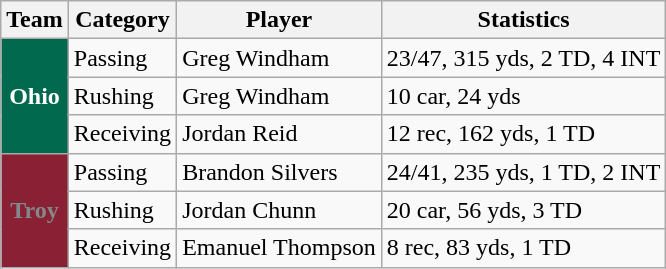<table class="wikitable">
<tr>
<th>Team</th>
<th>Category</th>
<th>Player</th>
<th>Statistics</th>
</tr>
<tr>
<td rowspan=3 style="background:#00694e; color:#ffffff; text-align:center;"><strong>Ohio</strong></td>
<td>Passing</td>
<td>Greg Windham</td>
<td>23/47, 315 yds, 2 TD, 4 INT</td>
</tr>
<tr>
<td>Rushing</td>
<td>Greg Windham</td>
<td>10 car, 24 yds</td>
</tr>
<tr>
<td>Receiving</td>
<td>Jordan Reid</td>
<td>12 rec, 162 yds, 1 TD</td>
</tr>
<tr>
<td rowspan=3 style="background:#892034; color:#84888b; text-align:center;"><strong>Troy</strong></td>
<td>Passing</td>
<td>Brandon Silvers</td>
<td>24/41, 235 yds, 1 TD, 2 INT</td>
</tr>
<tr>
<td>Rushing</td>
<td>Jordan Chunn</td>
<td>20 car, 56 yds, 3 TD</td>
</tr>
<tr>
<td>Receiving</td>
<td>Emanuel Thompson</td>
<td>8 rec, 83 yds, 1 TD</td>
</tr>
</table>
